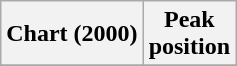<table class="wikitable plainrowheaders" style="text-align:center">
<tr>
<th>Chart (2000)</th>
<th>Peak<br>position</th>
</tr>
<tr>
</tr>
</table>
